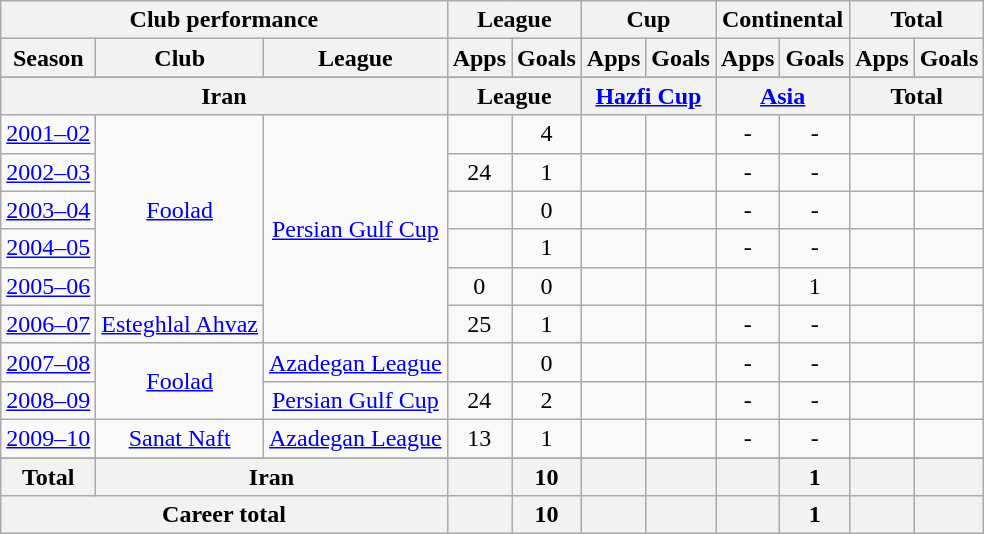<table class="wikitable" style="text-align:center">
<tr>
<th colspan=3>Club performance</th>
<th colspan=2>League</th>
<th colspan=2>Cup</th>
<th colspan=2>Continental</th>
<th colspan=2>Total</th>
</tr>
<tr>
<th>Season</th>
<th>Club</th>
<th>League</th>
<th>Apps</th>
<th>Goals</th>
<th>Apps</th>
<th>Goals</th>
<th>Apps</th>
<th>Goals</th>
<th>Apps</th>
<th>Goals</th>
</tr>
<tr>
</tr>
<tr>
<th colspan=3>Iran</th>
<th colspan=2>League</th>
<th colspan=2><a href='#'>Hazfi Cup</a></th>
<th colspan=2><a href='#'>Asia</a></th>
<th colspan=2>Total</th>
</tr>
<tr>
<td><a href='#'>2001–02</a></td>
<td rowspan="5"><a href='#'>Foolad</a></td>
<td rowspan="6"><a href='#'>Persian Gulf Cup</a></td>
<td></td>
<td>4</td>
<td></td>
<td></td>
<td>-</td>
<td>-</td>
<td></td>
<td></td>
</tr>
<tr>
<td><a href='#'>2002–03</a></td>
<td>24</td>
<td>1</td>
<td></td>
<td></td>
<td>-</td>
<td>-</td>
<td></td>
<td></td>
</tr>
<tr>
<td><a href='#'>2003–04</a></td>
<td></td>
<td>0</td>
<td></td>
<td></td>
<td>-</td>
<td>-</td>
<td></td>
<td></td>
</tr>
<tr>
<td><a href='#'>2004–05</a></td>
<td></td>
<td>1</td>
<td></td>
<td></td>
<td>-</td>
<td>-</td>
<td></td>
<td></td>
</tr>
<tr>
<td><a href='#'>2005–06</a></td>
<td>0</td>
<td>0</td>
<td></td>
<td></td>
<td></td>
<td>1</td>
<td></td>
<td></td>
</tr>
<tr>
<td><a href='#'>2006–07</a></td>
<td rowspan="1"><a href='#'>Esteghlal Ahvaz</a></td>
<td>25</td>
<td>1</td>
<td></td>
<td></td>
<td>-</td>
<td>-</td>
<td></td>
<td></td>
</tr>
<tr>
<td><a href='#'>2007–08</a></td>
<td rowspan="2"><a href='#'>Foolad</a></td>
<td rowspan="1"><a href='#'>Azadegan League</a></td>
<td></td>
<td>0</td>
<td></td>
<td></td>
<td>-</td>
<td>-</td>
<td></td>
<td></td>
</tr>
<tr>
<td><a href='#'>2008–09</a></td>
<td rowspan="1"><a href='#'>Persian Gulf Cup</a></td>
<td>24</td>
<td>2</td>
<td></td>
<td></td>
<td>-</td>
<td>-</td>
<td></td>
<td></td>
</tr>
<tr>
<td><a href='#'>2009–10</a></td>
<td rowspan="1"><a href='#'>Sanat Naft</a></td>
<td rowspan="1"><a href='#'>Azadegan League</a></td>
<td>13</td>
<td>1</td>
<td></td>
<td></td>
<td>-</td>
<td>-</td>
<td></td>
<td></td>
</tr>
<tr>
</tr>
<tr>
<th rowspan=1>Total</th>
<th colspan=2>Iran</th>
<th></th>
<th>10</th>
<th></th>
<th></th>
<th></th>
<th>1</th>
<th></th>
<th></th>
</tr>
<tr>
<th colspan=3>Career total</th>
<th></th>
<th>10</th>
<th></th>
<th></th>
<th></th>
<th>1</th>
<th></th>
<th></th>
</tr>
</table>
